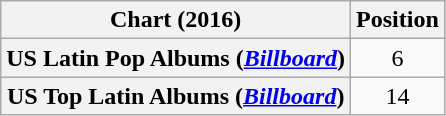<table class="wikitable sortable plainrowheaders" style="text-align:center">
<tr>
<th scope="col">Chart (2016)</th>
<th scope="col">Position</th>
</tr>
<tr>
<th scope="row">US Latin Pop Albums (<em><a href='#'>Billboard</a></em>)</th>
<td>6</td>
</tr>
<tr>
<th scope="row">US Top Latin Albums (<em><a href='#'>Billboard</a></em>)</th>
<td>14</td>
</tr>
</table>
